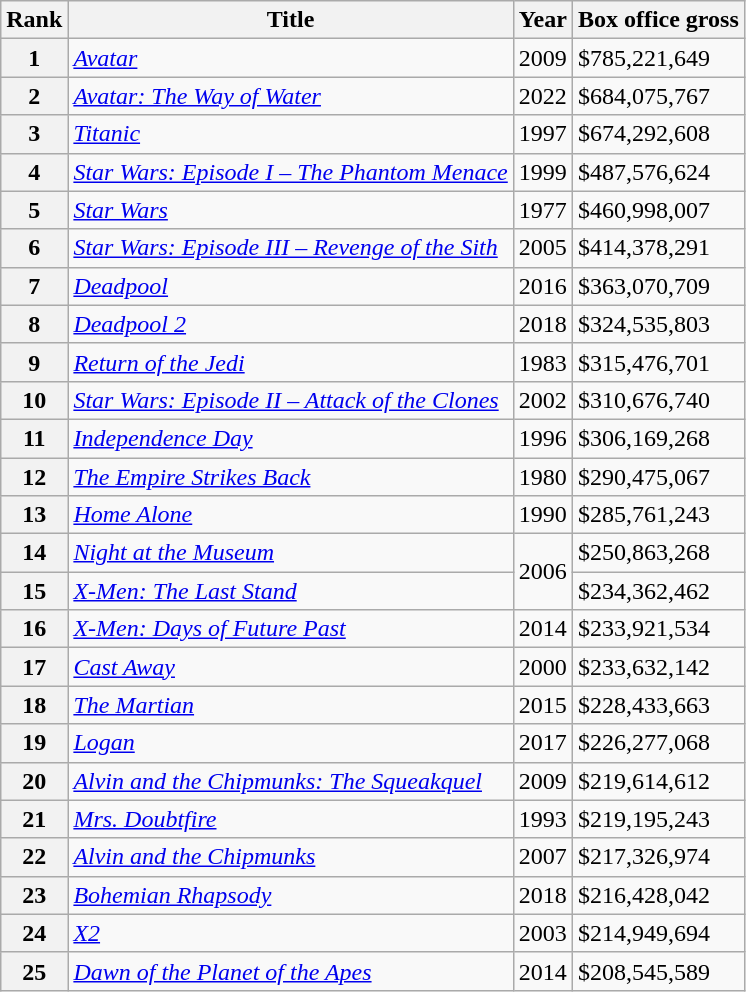<table class="wikitable sortable" style="display:inline-table;">
<tr>
<th scope="col">Rank</th>
<th scope="col">Title</th>
<th scope="col">Year</th>
<th scope="col">Box office gross</th>
</tr>
<tr>
<th scope="row">1</th>
<td><em><a href='#'>Avatar</a></em> </td>
<td>2009</td>
<td>$785,221,649</td>
</tr>
<tr>
<th scope="row">2</th>
<td><em><a href='#'>Avatar: The Way of Water</a></em></td>
<td>2022</td>
<td>$684,075,767</td>
</tr>
<tr>
<th scope="row">3</th>
<td><em><a href='#'>Titanic</a></em></td>
<td>1997</td>
<td>$674,292,608</td>
</tr>
<tr>
<th scope="row">4</th>
<td><em><a href='#'>Star Wars: Episode I – The Phantom Menace</a></em> </td>
<td>1999</td>
<td>$487,576,624</td>
</tr>
<tr>
<th scope="row">5</th>
<td><em><a href='#'>Star Wars</a></em> </td>
<td>1977</td>
<td>$460,998,007</td>
</tr>
<tr>
<th scope="row">6</th>
<td><em><a href='#'>Star Wars: Episode III – Revenge of the Sith</a></em> </td>
<td>2005</td>
<td>$414,378,291</td>
</tr>
<tr>
<th scope="row">7</th>
<td><em><a href='#'>Deadpool</a></em></td>
<td>2016</td>
<td>$363,070,709</td>
</tr>
<tr>
<th scope="row">8</th>
<td><em><a href='#'>Deadpool 2</a></em></td>
<td>2018</td>
<td>$324,535,803</td>
</tr>
<tr>
<th scope="row">9</th>
<td><em><a href='#'>Return of the Jedi</a></em> </td>
<td>1983</td>
<td>$315,476,701</td>
</tr>
<tr>
<th scope="row">10</th>
<td><em><a href='#'>Star Wars: Episode II – Attack of the Clones</a></em></td>
<td>2002</td>
<td>$310,676,740</td>
</tr>
<tr>
<th scope="row">11</th>
<td><em><a href='#'>Independence Day</a></em></td>
<td>1996</td>
<td>$306,169,268</td>
</tr>
<tr>
<th scope="row">12</th>
<td><em><a href='#'>The Empire Strikes Back</a></em> </td>
<td>1980</td>
<td>$290,475,067</td>
</tr>
<tr>
<th scope="row">13</th>
<td><em><a href='#'>Home Alone</a></em></td>
<td>1990</td>
<td>$285,761,243</td>
</tr>
<tr>
<th scope="row">14</th>
<td><em><a href='#'>Night at the Museum</a></em></td>
<td rowspan=2>2006</td>
<td>$250,863,268</td>
</tr>
<tr>
<th scope="row">15</th>
<td><em><a href='#'>X-Men: The Last Stand</a></em></td>
<td>$234,362,462</td>
</tr>
<tr>
<th scope="row">16</th>
<td><em><a href='#'>X-Men: Days of Future Past</a></em></td>
<td>2014</td>
<td>$233,921,534</td>
</tr>
<tr>
<th scope="row">17</th>
<td><em><a href='#'>Cast Away</a></em></td>
<td>2000</td>
<td>$233,632,142</td>
</tr>
<tr>
<th scope="row">18</th>
<td><em><a href='#'>The Martian</a></em></td>
<td>2015</td>
<td>$228,433,663</td>
</tr>
<tr>
<th scope="row">19</th>
<td><em><a href='#'>Logan</a></em></td>
<td>2017</td>
<td>$226,277,068</td>
</tr>
<tr>
<th scope="row">20</th>
<td><em><a href='#'>Alvin and the Chipmunks: The Squeakquel</a></em></td>
<td>2009</td>
<td>$219,614,612</td>
</tr>
<tr>
<th scope="row">21</th>
<td><em><a href='#'>Mrs. Doubtfire</a></em></td>
<td>1993</td>
<td>$219,195,243</td>
</tr>
<tr>
<th scope="row">22</th>
<td><em><a href='#'>Alvin and the Chipmunks</a></em></td>
<td>2007</td>
<td>$217,326,974</td>
</tr>
<tr>
<th scope="row">23</th>
<td><em><a href='#'>Bohemian Rhapsody</a></em></td>
<td>2018</td>
<td>$216,428,042</td>
</tr>
<tr>
<th scope="row">24</th>
<td><em><a href='#'>X2</a></em></td>
<td>2003</td>
<td>$214,949,694</td>
</tr>
<tr>
<th scope="row">25</th>
<td><em><a href='#'>Dawn of the Planet of the Apes</a></em></td>
<td>2014</td>
<td>$208,545,589</td>
</tr>
</table>
